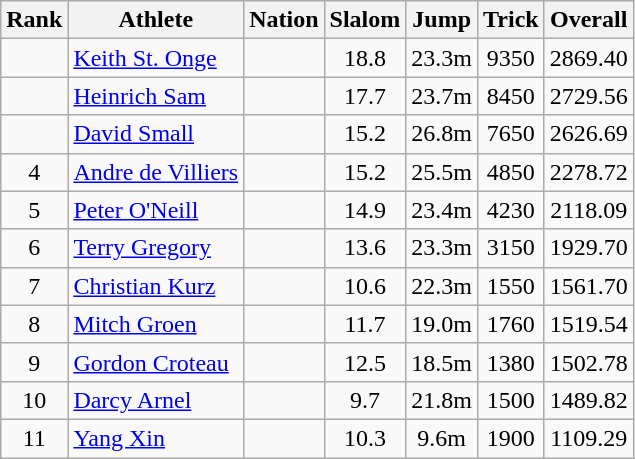<table class="wikitable sortable" style="text-align:center">
<tr>
<th>Rank</th>
<th>Athlete</th>
<th>Nation</th>
<th>Slalom</th>
<th>Jump</th>
<th>Trick</th>
<th>Overall</th>
</tr>
<tr>
<td></td>
<td align=left><a href='#'>Keith St. Onge</a></td>
<td align=left></td>
<td>18.8</td>
<td>23.3m</td>
<td>9350</td>
<td>2869.40</td>
</tr>
<tr>
<td></td>
<td align=left><a href='#'>Heinrich Sam</a></td>
<td align=left></td>
<td>17.7</td>
<td>23.7m</td>
<td>8450</td>
<td>2729.56</td>
</tr>
<tr>
<td></td>
<td align=left><a href='#'>David Small</a></td>
<td align=left></td>
<td>15.2</td>
<td>26.8m</td>
<td>7650</td>
<td>2626.69</td>
</tr>
<tr>
<td>4</td>
<td align=left><a href='#'>Andre de Villiers</a></td>
<td align=left></td>
<td>15.2</td>
<td>25.5m</td>
<td>4850</td>
<td>2278.72</td>
</tr>
<tr>
<td>5</td>
<td align=left><a href='#'>Peter O'Neill</a></td>
<td align=left></td>
<td>14.9</td>
<td>23.4m</td>
<td>4230</td>
<td>2118.09</td>
</tr>
<tr>
<td>6</td>
<td align=left><a href='#'>Terry Gregory</a></td>
<td align=left></td>
<td>13.6</td>
<td>23.3m</td>
<td>3150</td>
<td>1929.70</td>
</tr>
<tr>
<td>7</td>
<td align=left><a href='#'>Christian Kurz</a></td>
<td align=left></td>
<td>10.6</td>
<td>22.3m</td>
<td>1550</td>
<td>1561.70</td>
</tr>
<tr>
<td>8</td>
<td align=left><a href='#'>Mitch Groen</a></td>
<td align=left></td>
<td>11.7</td>
<td>19.0m</td>
<td>1760</td>
<td>1519.54</td>
</tr>
<tr>
<td>9</td>
<td align=left><a href='#'>Gordon Croteau</a></td>
<td align=left></td>
<td>12.5</td>
<td>18.5m</td>
<td>1380</td>
<td>1502.78</td>
</tr>
<tr>
<td>10</td>
<td align=left><a href='#'>Darcy Arnel</a></td>
<td align=left></td>
<td>9.7</td>
<td>21.8m</td>
<td>1500</td>
<td>1489.82</td>
</tr>
<tr>
<td>11</td>
<td align=left><a href='#'>Yang Xin</a></td>
<td align=left></td>
<td>10.3</td>
<td>9.6m</td>
<td>1900</td>
<td>1109.29</td>
</tr>
</table>
